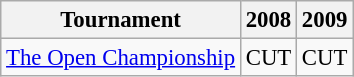<table class="wikitable" style="font-size:95%;text-align:center;">
<tr>
<th>Tournament</th>
<th>2008</th>
<th>2009</th>
</tr>
<tr>
<td align=left><a href='#'>The Open Championship</a></td>
<td>CUT</td>
<td>CUT</td>
</tr>
</table>
